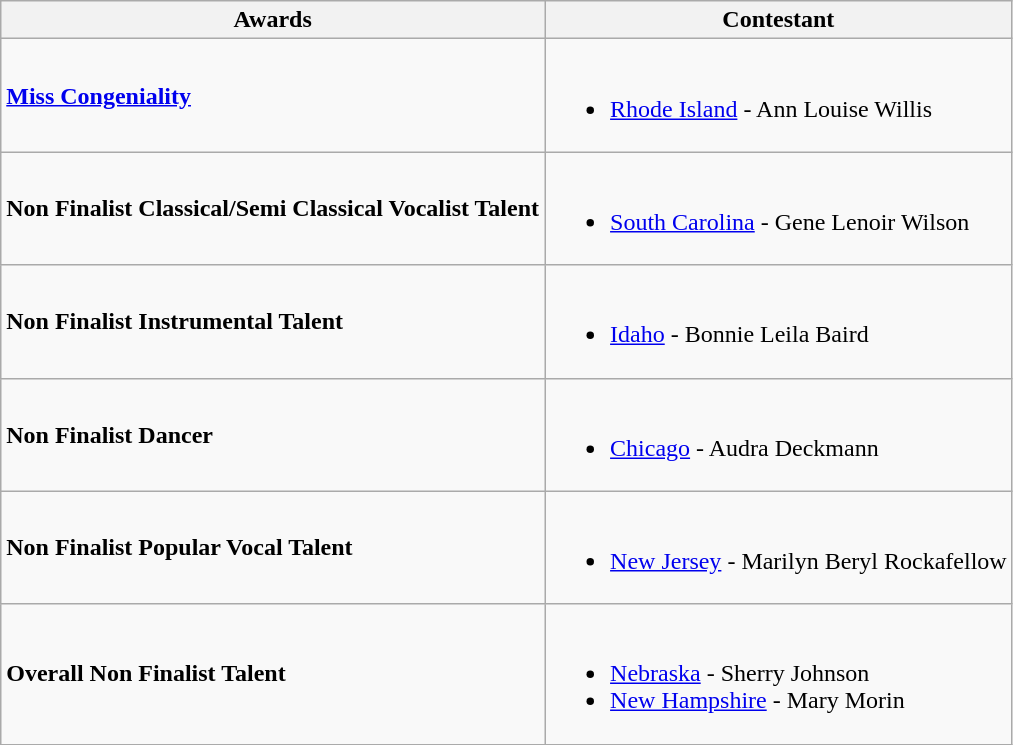<table class="wikitable">
<tr>
<th>Awards</th>
<th>Contestant</th>
</tr>
<tr>
<td><strong><a href='#'>Miss Congeniality</a></strong></td>
<td><br><ul><li> <a href='#'>Rhode Island</a> - Ann Louise Willis</li></ul></td>
</tr>
<tr>
<td><strong>Non Finalist Classical/Semi Classical Vocalist Talent</strong></td>
<td><br><ul><li> <a href='#'>South Carolina</a> - Gene Lenoir Wilson</li></ul></td>
</tr>
<tr>
<td><strong>Non Finalist Instrumental Talent</strong></td>
<td><br><ul><li> <a href='#'>Idaho</a> - Bonnie Leila Baird</li></ul></td>
</tr>
<tr>
<td><strong>Non Finalist Dancer</strong></td>
<td><br><ul><li> <a href='#'>Chicago</a> - Audra Deckmann</li></ul></td>
</tr>
<tr>
<td><strong>Non Finalist Popular Vocal Talent</strong></td>
<td><br><ul><li> <a href='#'>New Jersey</a> - Marilyn Beryl Rockafellow</li></ul></td>
</tr>
<tr>
<td><strong>Overall Non Finalist Talent</strong></td>
<td><br><ul><li> <a href='#'>Nebraska</a> - Sherry Johnson</li><li> <a href='#'>New Hampshire</a> - Mary Morin</li></ul></td>
</tr>
</table>
